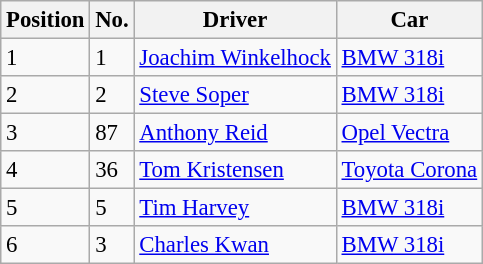<table class="wikitable" style="font-size:95%">
<tr>
<th>Position</th>
<th>No.</th>
<th>Driver</th>
<th>Car</th>
</tr>
<tr>
<td>1</td>
<td>1</td>
<td><a href='#'>Joachim Winkelhock</a></td>
<td><a href='#'>BMW 318i</a></td>
</tr>
<tr>
<td>2</td>
<td>2</td>
<td><a href='#'>Steve Soper</a></td>
<td><a href='#'>BMW 318i</a></td>
</tr>
<tr>
<td>3</td>
<td>87</td>
<td><a href='#'>Anthony Reid</a></td>
<td><a href='#'>Opel Vectra</a></td>
</tr>
<tr>
<td>4</td>
<td>36</td>
<td><a href='#'>Tom Kristensen</a></td>
<td><a href='#'>Toyota Corona</a></td>
</tr>
<tr>
<td>5</td>
<td>5</td>
<td><a href='#'>Tim Harvey</a></td>
<td><a href='#'>BMW 318i</a></td>
</tr>
<tr>
<td>6</td>
<td>3</td>
<td><a href='#'>Charles Kwan</a></td>
<td><a href='#'>BMW 318i</a></td>
</tr>
</table>
